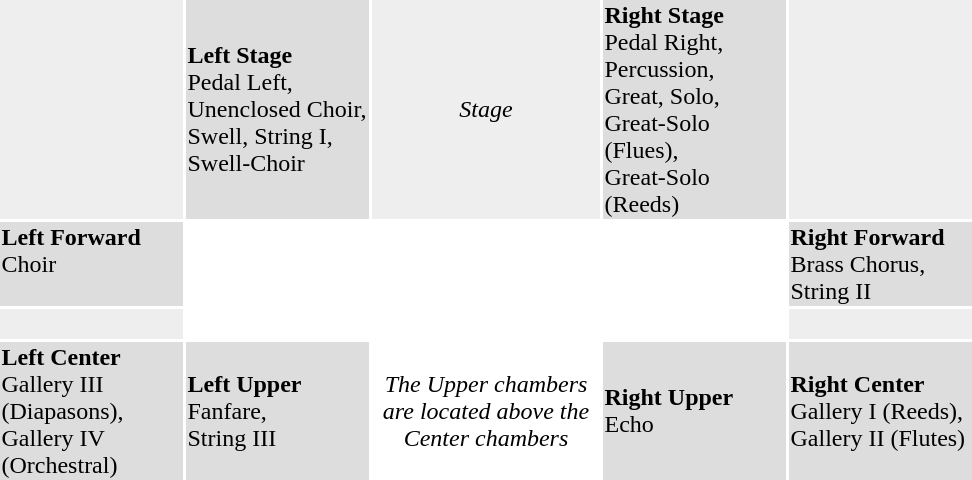<table>
<tr>
<td style="width:120px; background:#eee;"></td>
<td style="width:120px; background:#ddd;"><strong>Left Stage</strong><br>Pedal Left,<br>Unenclosed Choir,<br>Swell, String I,<br>Swell-Choir</td>
<td style="background:#eee; width:150px; text-align:center;"><em>Stage</em></td>
<td style="width:120px; background:#ddd;"><strong>Right Stage</strong><br>Pedal Right,<br>Percussion,<br>Great, Solo,<br>Great-Solo (Flues),<br>Great-Solo (Reeds)</td>
<td style="width:120px; background:#eee;"></td>
</tr>
<tr>
<td style="background:#ddd;"><strong>Left Forward</strong><br>Choir<br><br></td>
<td colspan=3></td>
<td style="background:#ddd;"><strong>Right Forward</strong><br>Brass Chorus,<br>String II</td>
</tr>
<tr>
<td style="background:#eee;"> </td>
<td colspan=3></td>
<td style="background:#eee;"> </td>
</tr>
<tr>
<td style="background:#ddd;"><strong>Left Center</strong><br>Gallery III (Diapasons),<br>Gallery IV (Orchestral)</td>
<td style="background:#ddd;"><strong>Left Upper</strong><br>Fanfare,<br>String III</td>
<td style="text-align:center;"><em>The Upper chambers are located above the Center chambers</em></td>
<td style="background:#ddd;"><strong>Right Upper</strong><br>Echo</td>
<td style="background:#ddd;"><strong>Right Center</strong><br>Gallery I (Reeds),<br>Gallery II (Flutes)</td>
</tr>
</table>
